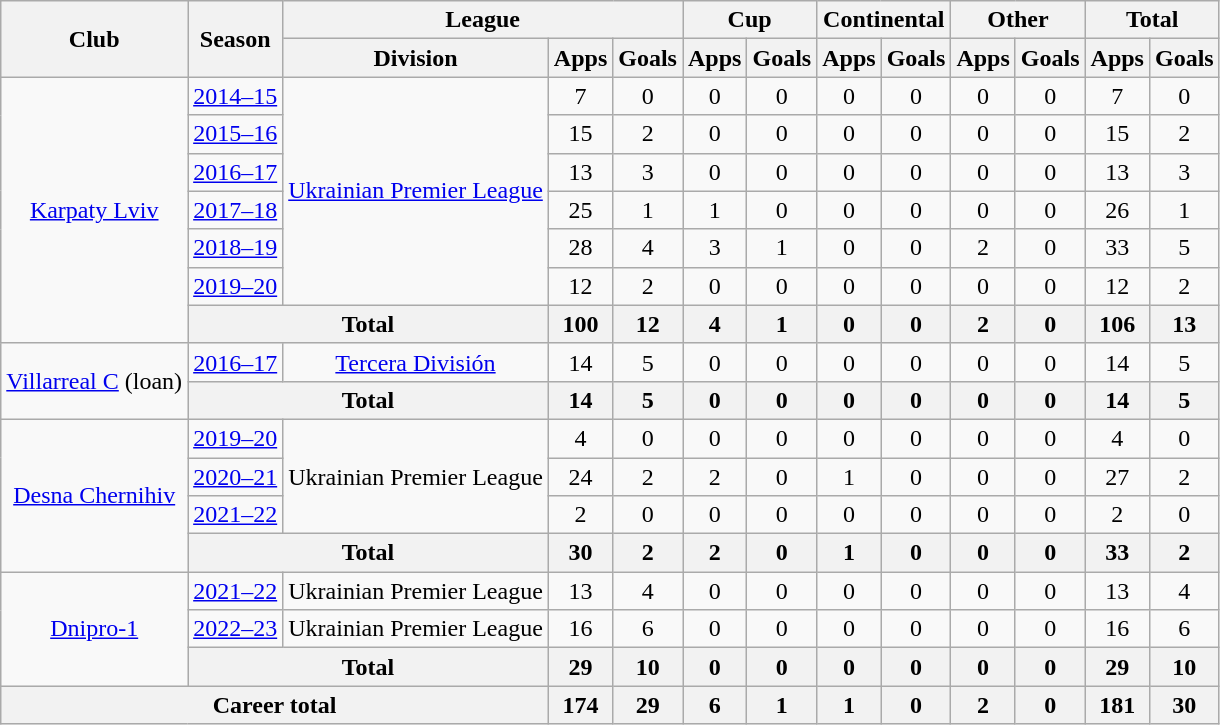<table class="wikitable" style="text-align:center">
<tr>
<th rowspan="2">Club</th>
<th rowspan="2">Season</th>
<th colspan="3">League</th>
<th colspan="2">Cup</th>
<th colspan="2">Continental</th>
<th colspan="2">Other</th>
<th colspan="2">Total</th>
</tr>
<tr>
<th>Division</th>
<th>Apps</th>
<th>Goals</th>
<th>Apps</th>
<th>Goals</th>
<th>Apps</th>
<th>Goals</th>
<th>Apps</th>
<th>Goals</th>
<th>Apps</th>
<th>Goals</th>
</tr>
<tr>
<td rowspan="7"><a href='#'>Karpaty Lviv</a></td>
<td><a href='#'>2014–15</a></td>
<td rowspan="6"><a href='#'>Ukrainian Premier League</a></td>
<td>7</td>
<td>0</td>
<td>0</td>
<td>0</td>
<td>0</td>
<td>0</td>
<td>0</td>
<td>0</td>
<td>7</td>
<td>0</td>
</tr>
<tr>
<td><a href='#'>2015–16</a></td>
<td>15</td>
<td>2</td>
<td>0</td>
<td>0</td>
<td>0</td>
<td>0</td>
<td>0</td>
<td>0</td>
<td>15</td>
<td>2</td>
</tr>
<tr>
<td><a href='#'>2016–17</a></td>
<td>13</td>
<td>3</td>
<td>0</td>
<td>0</td>
<td>0</td>
<td>0</td>
<td>0</td>
<td>0</td>
<td>13</td>
<td>3</td>
</tr>
<tr>
<td><a href='#'>2017–18</a></td>
<td>25</td>
<td>1</td>
<td>1</td>
<td>0</td>
<td>0</td>
<td>0</td>
<td>0</td>
<td>0</td>
<td>26</td>
<td>1</td>
</tr>
<tr>
<td><a href='#'>2018–19</a></td>
<td>28</td>
<td>4</td>
<td>3</td>
<td>1</td>
<td>0</td>
<td>0</td>
<td>2</td>
<td>0</td>
<td>33</td>
<td>5</td>
</tr>
<tr>
<td><a href='#'>2019–20</a></td>
<td>12</td>
<td>2</td>
<td>0</td>
<td>0</td>
<td>0</td>
<td>0</td>
<td>0</td>
<td>0</td>
<td>12</td>
<td>2</td>
</tr>
<tr>
<th colspan="2">Total</th>
<th>100</th>
<th>12</th>
<th>4</th>
<th>1</th>
<th>0</th>
<th>0</th>
<th>2</th>
<th>0</th>
<th>106</th>
<th>13</th>
</tr>
<tr>
<td rowspan="2"><a href='#'>Villarreal C</a> (loan)</td>
<td><a href='#'>2016–17</a></td>
<td><a href='#'>Tercera División</a></td>
<td>14</td>
<td>5</td>
<td>0</td>
<td>0</td>
<td>0</td>
<td>0</td>
<td>0</td>
<td>0</td>
<td>14</td>
<td>5</td>
</tr>
<tr>
<th colspan="2">Total</th>
<th>14</th>
<th>5</th>
<th>0</th>
<th>0</th>
<th>0</th>
<th>0</th>
<th>0</th>
<th>0</th>
<th>14</th>
<th>5</th>
</tr>
<tr>
<td rowspan="4"><a href='#'>Desna Chernihiv</a></td>
<td><a href='#'>2019–20</a></td>
<td rowspan="3">Ukrainian Premier League</td>
<td>4</td>
<td>0</td>
<td>0</td>
<td>0</td>
<td>0</td>
<td>0</td>
<td>0</td>
<td>0</td>
<td>4</td>
<td>0</td>
</tr>
<tr>
<td><a href='#'>2020–21</a></td>
<td>24</td>
<td>2</td>
<td>2</td>
<td>0</td>
<td>1</td>
<td>0</td>
<td>0</td>
<td>0</td>
<td>27</td>
<td>2</td>
</tr>
<tr>
<td><a href='#'>2021–22</a></td>
<td>2</td>
<td>0</td>
<td>0</td>
<td>0</td>
<td>0</td>
<td>0</td>
<td>0</td>
<td>0</td>
<td>2</td>
<td>0</td>
</tr>
<tr>
<th colspan="2">Total</th>
<th>30</th>
<th>2</th>
<th>2</th>
<th>0</th>
<th>1</th>
<th>0</th>
<th>0</th>
<th>0</th>
<th>33</th>
<th>2</th>
</tr>
<tr>
<td rowspan="3"><a href='#'>Dnipro-1</a></td>
<td><a href='#'>2021–22</a></td>
<td>Ukrainian Premier League</td>
<td>13</td>
<td>4</td>
<td>0</td>
<td>0</td>
<td>0</td>
<td>0</td>
<td>0</td>
<td>0</td>
<td>13</td>
<td>4</td>
</tr>
<tr>
<td><a href='#'>2022–23</a></td>
<td>Ukrainian Premier League</td>
<td>16</td>
<td>6</td>
<td>0</td>
<td>0</td>
<td>0</td>
<td>0</td>
<td>0</td>
<td>0</td>
<td>16</td>
<td>6</td>
</tr>
<tr>
<th colspan="2">Total</th>
<th>29</th>
<th>10</th>
<th>0</th>
<th>0</th>
<th>0</th>
<th>0</th>
<th>0</th>
<th>0</th>
<th>29</th>
<th>10</th>
</tr>
<tr>
<th colspan="3">Career total</th>
<th>174</th>
<th>29</th>
<th>6</th>
<th>1</th>
<th>1</th>
<th>0</th>
<th>2</th>
<th>0</th>
<th>181</th>
<th>30</th>
</tr>
</table>
